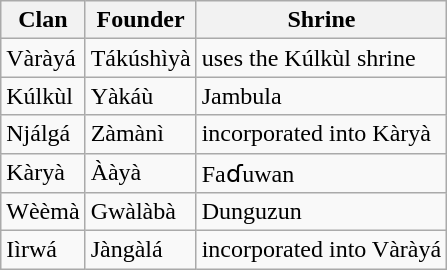<table class="wikitable">
<tr>
<th>Clan</th>
<th>Founder</th>
<th>Shrine</th>
</tr>
<tr>
<td>Vàràyá</td>
<td>Tákúshìyà</td>
<td>uses the Kúlkùl shrine</td>
</tr>
<tr>
<td>Kúlkùl</td>
<td>Yàkáù</td>
<td>Jambula</td>
</tr>
<tr>
<td>Njálgá</td>
<td>Zàmànì</td>
<td>incorporated into Kàryà</td>
</tr>
<tr>
<td>Kàryà</td>
<td>Ààyà</td>
<td>Faɗuwan</td>
</tr>
<tr>
<td>Wèèmà</td>
<td>Gwàlàbà</td>
<td>Dunguzun</td>
</tr>
<tr>
<td>Iìrwá</td>
<td>Jàngàlá</td>
<td>incorporated into Vàràyá</td>
</tr>
</table>
